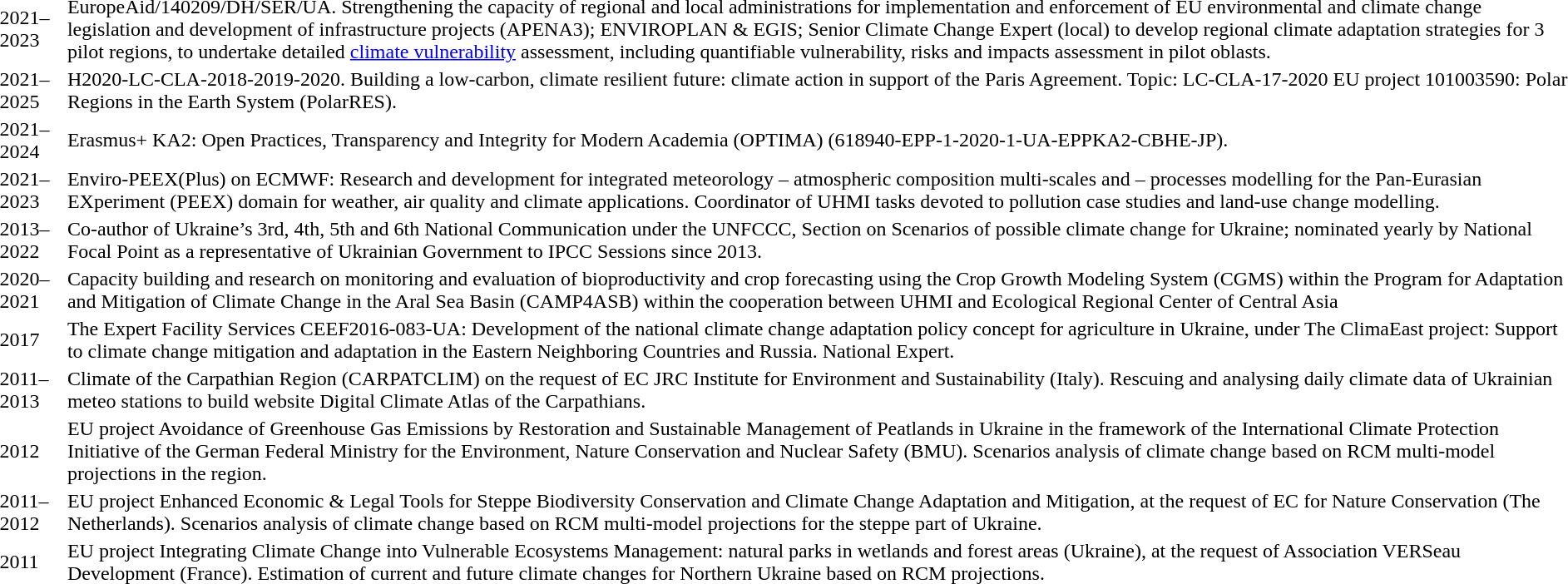<table>
<tr>
<td>2021–2023</td>
<td>EuropeAid/140209/DH/SER/UA. Strengthening the capacity of regional and local administrations for implementation and enforcement of EU environmental and climate change legislation and development of infrastructure projects (APENA3); ENVIROPLAN & EGIS; Senior Climate Change Expert (local) to develop regional climate adaptation strategies for 3 pilot regions, to undertake detailed <a href='#'>climate vulnerability</a> assessment, including quantifiable vulnerability, risks and impacts assessment in pilot oblasts.</td>
</tr>
<tr>
<td>2021–2025</td>
<td>H2020-LC-CLA-2018-2019-2020. Building a low-carbon, climate resilient future: climate action in support of the Paris Agreement. Topic: LC-CLA-17-2020 EU project 101003590: Polar Regions in the Earth System (PolarRES).</td>
</tr>
<tr>
<td>2021–2024</td>
<td>Erasmus+ KA2: Open Practices, Transparency and Integrity for Modern Academia (OPTIMA) (618940-EPP-1-2020-1-UA-EPPKA2-CBHE-JP).</td>
</tr>
<tr>
<td>2021–2023</td>
<td>Enviro-PEEX(Plus) on ECMWF: Research and development for integrated meteorology – atmospheric composition multi-scales and – processes modelling for the Pan-Eurasian EXperiment (PEEX) domain for weather, air quality and climate applications. Coordinator of UHMI tasks devoted to pollution case studies and land-use change modelling.</td>
</tr>
<tr>
<td>2013–2022</td>
<td>Co-author of Ukraine’s 3rd, 4th, 5th and 6th National Communication under the UNFCCC, Section on Scenarios of possible climate change for Ukraine; nominated yearly by National Focal Point as a representative of Ukrainian Government to IPCC Sessions since 2013.</td>
</tr>
<tr>
<td>2020–2021</td>
<td>Capacity building and research on monitoring and evaluation of bioproductivity and crop forecasting using the Crop Growth Modeling System (CGMS) within the Program for Adaptation and Mitigation of Climate Change in the Aral Sea Basin (CAMP4ASB) within the cooperation between UHMI and Ecological Regional Center of Central Asia</td>
</tr>
<tr>
<td>2017</td>
<td>The Expert Facility Services CEEF2016-083-UA: Development of the national climate change adaptation policy concept for agriculture in Ukraine, under The ClimaEast project: Support to climate change mitigation and adaptation in the Eastern Neighboring Countries and Russia. National Expert.</td>
</tr>
<tr>
<td>2011–2013</td>
<td>Climate of the Carpathian Region (CARPATCLIM) on the request of EC JRC Institute for Environment and Sustainability (Italy). Rescuing and analysing daily climate data of Ukrainian meteo stations to build website Digital Climate Atlas of the Carpathians.</td>
</tr>
<tr>
<td>2012</td>
<td>EU project Avoidance of Greenhouse Gas Emissions by Restoration and Sustainable Management of Peatlands in Ukraine in the framework of the International Climate Protection Initiative of the German Federal Ministry for the Environment, Nature Conservation and Nuclear Safety (BMU). Scenarios analysis of climate change based on RCM multi-model projections in the region.</td>
</tr>
<tr>
<td>2011–2012</td>
<td>EU project Enhanced Economic & Legal Tools for Steppe Biodiversity Conservation and Climate Change Adaptation and Mitigation, at the request of EC for Nature Conservation (The Netherlands). Scenarios analysis of climate change based on RCM multi-model projections for the steppe part of Ukraine.</td>
</tr>
<tr>
<td>2011</td>
<td>EU project Integrating Climate Change into Vulnerable Ecosystems Management: natural parks in wetlands and forest areas (Ukraine), at the request of Association VERSeau Development (France). Estimation of current and future climate changes for Northern Ukraine based on RCM projections.</td>
</tr>
</table>
